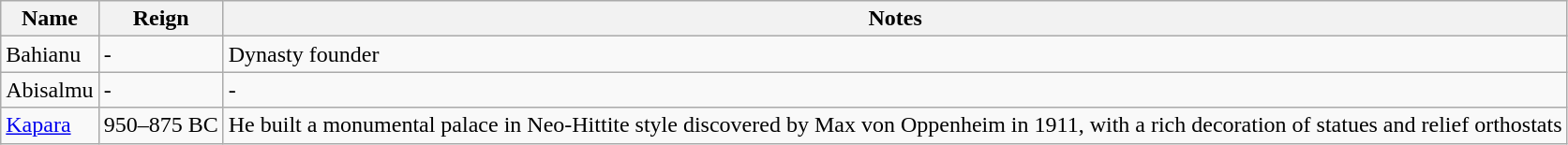<table class="wikitable">
<tr>
<th>Name</th>
<th>Reign</th>
<th>Notes</th>
</tr>
<tr>
<td>Bahianu</td>
<td>-</td>
<td>Dynasty founder</td>
</tr>
<tr>
<td>Abisalmu</td>
<td>-</td>
<td>-</td>
</tr>
<tr>
<td><a href='#'>Kapara</a></td>
<td>950–875 BC</td>
<td>He built a monumental palace in Neo-Hittite style discovered by Max von Oppenheim in 1911, with a rich decoration of statues and relief orthostats</td>
</tr>
</table>
